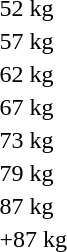<table>
<tr>
<td>52 kg</td>
<td></td>
<td></td>
<td></td>
</tr>
<tr>
<td>57 kg</td>
<td></td>
<td></td>
<td></td>
</tr>
<tr>
<td>62 kg</td>
<td></td>
<td></td>
<td></td>
</tr>
<tr>
<td>67 kg</td>
<td></td>
<td></td>
<td></td>
</tr>
<tr>
<td>73 kg</td>
<td></td>
<td></td>
<td></td>
</tr>
<tr>
<td>79 kg</td>
<td></td>
<td></td>
<td></td>
</tr>
<tr>
<td>87 kg</td>
<td></td>
<td></td>
<td></td>
</tr>
<tr>
<td>+87 kg</td>
<td></td>
<td></td>
<td></td>
</tr>
</table>
